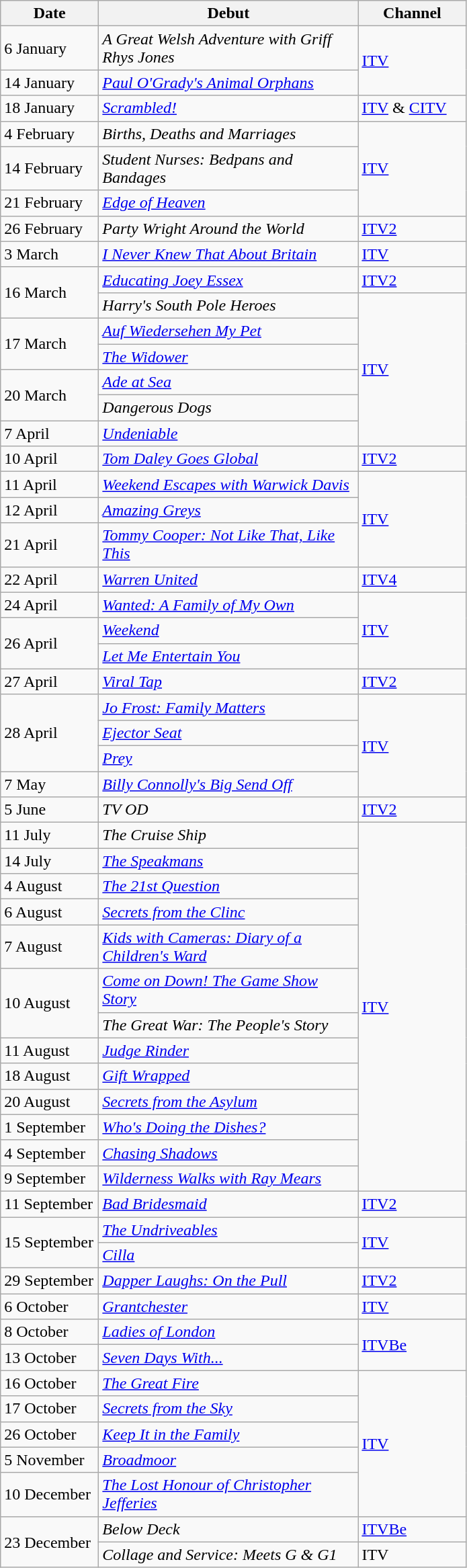<table class="wikitable">
<tr>
<th width=90>Date</th>
<th width=250>Debut</th>
<th width=100>Channel</th>
</tr>
<tr>
<td>6 January</td>
<td><em>A Great Welsh Adventure with Griff Rhys Jones</em></td>
<td rowspan="2"><a href='#'>ITV</a></td>
</tr>
<tr>
<td>14 January</td>
<td><em><a href='#'>Paul O'Grady's Animal Orphans</a></em></td>
</tr>
<tr>
<td>18 January</td>
<td><em><a href='#'>Scrambled!</a></em></td>
<td><a href='#'>ITV</a> & <a href='#'>CITV</a></td>
</tr>
<tr>
<td>4 February</td>
<td><em>Births, Deaths and Marriages</em></td>
<td rowspan="3"><a href='#'>ITV</a></td>
</tr>
<tr>
<td>14 February</td>
<td><em>Student Nurses: Bedpans and Bandages</em></td>
</tr>
<tr>
<td>21 February</td>
<td><em><a href='#'>Edge of Heaven</a></em></td>
</tr>
<tr>
<td>26 February</td>
<td><em>Party Wright Around the World</em></td>
<td><a href='#'>ITV2</a></td>
</tr>
<tr>
<td>3 March</td>
<td><em><a href='#'>I Never Knew That About Britain</a></em></td>
<td><a href='#'>ITV</a></td>
</tr>
<tr>
<td rowspan=2>16 March</td>
<td><em><a href='#'>Educating Joey Essex</a></em></td>
<td><a href='#'>ITV2</a></td>
</tr>
<tr>
<td><em>Harry's South Pole Heroes</em></td>
<td rowspan="6"><a href='#'>ITV</a></td>
</tr>
<tr>
<td rowspan=2>17 March</td>
<td><em><a href='#'>Auf Wiedersehen My Pet</a></em></td>
</tr>
<tr>
<td><em><a href='#'>The Widower</a></em></td>
</tr>
<tr>
<td rowspan=2>20 March</td>
<td><em><a href='#'>Ade at Sea</a></em></td>
</tr>
<tr>
<td><em>Dangerous Dogs</em></td>
</tr>
<tr>
<td>7 April</td>
<td><em><a href='#'>Undeniable</a></em></td>
</tr>
<tr>
<td>10 April</td>
<td><em><a href='#'>Tom Daley Goes Global</a></em></td>
<td><a href='#'>ITV2</a></td>
</tr>
<tr>
<td>11 April</td>
<td><em><a href='#'>Weekend Escapes with Warwick Davis</a></em></td>
<td rowspan="3"><a href='#'>ITV</a></td>
</tr>
<tr>
<td>12 April</td>
<td><em><a href='#'>Amazing Greys</a></em></td>
</tr>
<tr>
<td>21 April</td>
<td><em><a href='#'>Tommy Cooper: Not Like That, Like This</a></em></td>
</tr>
<tr>
<td>22 April</td>
<td><em><a href='#'>Warren United</a></em></td>
<td><a href='#'>ITV4</a></td>
</tr>
<tr>
<td>24 April</td>
<td><em><a href='#'>Wanted: A Family of My Own</a></em></td>
<td rowspan="3"><a href='#'>ITV</a></td>
</tr>
<tr>
<td rowspan=2>26 April</td>
<td><em><a href='#'>Weekend</a></em></td>
</tr>
<tr>
<td><em><a href='#'>Let Me Entertain You</a></em></td>
</tr>
<tr>
<td>27 April</td>
<td><em><a href='#'>Viral Tap</a></em></td>
<td><a href='#'>ITV2</a></td>
</tr>
<tr>
<td rowspan=3>28 April</td>
<td><em><a href='#'>Jo Frost: Family Matters</a></em></td>
<td rowspan="4"><a href='#'>ITV</a></td>
</tr>
<tr>
<td><em><a href='#'>Ejector Seat</a></em></td>
</tr>
<tr>
<td><em><a href='#'>Prey</a></em></td>
</tr>
<tr>
<td>7 May</td>
<td><em><a href='#'>Billy Connolly's Big Send Off</a></em></td>
</tr>
<tr>
<td>5 June</td>
<td><em>TV OD</em></td>
<td><a href='#'>ITV2</a></td>
</tr>
<tr>
<td>11 July</td>
<td><em>The Cruise Ship</em></td>
<td rowspan="13"><a href='#'>ITV</a></td>
</tr>
<tr>
<td>14 July</td>
<td><em><a href='#'>The Speakmans</a></em></td>
</tr>
<tr>
<td>4 August</td>
<td><em><a href='#'>The 21st Question</a></em></td>
</tr>
<tr>
<td>6 August</td>
<td><em><a href='#'>Secrets from the Clinc</a></em></td>
</tr>
<tr>
<td>7 August</td>
<td><em><a href='#'>Kids with Cameras: Diary of a Children's Ward</a></em></td>
</tr>
<tr>
<td rowspan=2>10 August</td>
<td><em><a href='#'>Come on Down! The Game Show Story</a></em></td>
</tr>
<tr>
<td><em>The Great War: The People's Story</em></td>
</tr>
<tr>
<td>11 August</td>
<td><em><a href='#'>Judge Rinder</a></em></td>
</tr>
<tr>
<td>18 August</td>
<td><em><a href='#'>Gift Wrapped</a></em></td>
</tr>
<tr>
<td>20 August</td>
<td><em><a href='#'>Secrets from the Asylum</a></em></td>
</tr>
<tr>
<td>1 September</td>
<td><em><a href='#'>Who's Doing the Dishes?</a></em></td>
</tr>
<tr>
<td>4 September</td>
<td><em><a href='#'>Chasing Shadows</a></em></td>
</tr>
<tr>
<td>9 September</td>
<td><em><a href='#'>Wilderness Walks with Ray Mears</a></em></td>
</tr>
<tr>
<td>11 September</td>
<td><em><a href='#'>Bad Bridesmaid</a></em></td>
<td><a href='#'>ITV2</a></td>
</tr>
<tr>
<td rowspan=2>15 September</td>
<td><em><a href='#'>The Undriveables</a></em></td>
<td rowspan="2"><a href='#'>ITV</a></td>
</tr>
<tr>
<td><em><a href='#'>Cilla</a></em></td>
</tr>
<tr>
<td>29 September</td>
<td><em><a href='#'>Dapper Laughs: On the Pull</a></em></td>
<td><a href='#'>ITV2</a></td>
</tr>
<tr>
<td>6 October</td>
<td><em><a href='#'>Grantchester</a></em></td>
<td><a href='#'>ITV</a></td>
</tr>
<tr>
<td>8 October</td>
<td><em><a href='#'>Ladies of London</a></em></td>
<td rowspan="2"><a href='#'>ITVBe</a></td>
</tr>
<tr>
<td>13 October</td>
<td><em><a href='#'>Seven Days With...</a></em></td>
</tr>
<tr>
<td>16 October</td>
<td><em><a href='#'>The Great Fire</a></em></td>
<td rowspan="5"><a href='#'>ITV</a></td>
</tr>
<tr>
<td>17 October</td>
<td><em><a href='#'>Secrets from the Sky</a></em></td>
</tr>
<tr>
<td>26 October</td>
<td><em><a href='#'>Keep It in the Family</a></em></td>
</tr>
<tr>
<td>5 November</td>
<td><em><a href='#'>Broadmoor</a></em></td>
</tr>
<tr>
<td>10 December</td>
<td><em><a href='#'>The Lost Honour of Christopher Jefferies</a></em></td>
</tr>
<tr>
<td rowspan=2>23 December</td>
<td><em>Below Deck</em></td>
<td><a href='#'>ITVBe</a></td>
</tr>
<tr>
<td><em>Collage and Service: Meets G & G1</em></td>
<td>ITV</td>
</tr>
</table>
